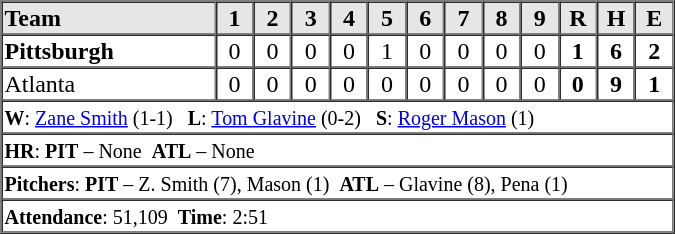<table border=1 cellspacing=0 width=450 style="margin-left:3em;">
<tr style="text-align:center; background-color:#e6e6e6;">
<th align=left width=28%>Team</th>
<th width=5%>1</th>
<th width=5%>2</th>
<th width=5%>3</th>
<th width=5%>4</th>
<th width=5%>5</th>
<th width=5%>6</th>
<th width=5%>7</th>
<th width=5%>8</th>
<th width=5%>9</th>
<th width=5%>R</th>
<th width=5%>H</th>
<th width=5%>E</th>
</tr>
<tr style="text-align:center;">
<td align=left><strong>Pittsburgh</strong></td>
<td>0</td>
<td>0</td>
<td>0</td>
<td>0</td>
<td>1</td>
<td>0</td>
<td>0</td>
<td>0</td>
<td>0</td>
<td><strong>1</strong></td>
<td><strong>6</strong></td>
<td><strong>2</strong></td>
</tr>
<tr style="text-align:center;">
<td align=left>Atlanta</td>
<td>0</td>
<td>0</td>
<td>0</td>
<td>0</td>
<td>0</td>
<td>0</td>
<td>0</td>
<td>0</td>
<td>0</td>
<td><strong>0</strong></td>
<td><strong>9</strong></td>
<td><strong>1</strong></td>
</tr>
<tr style="text-align:left;">
<td colspan=13><small><strong>W</strong>: <a href='#'>Zane Smith</a> (1-1)   <strong>L</strong>: <a href='#'>Tom Glavine</a> (0-2)   <strong>S</strong>: <a href='#'>Roger Mason</a> (1)</small></td>
</tr>
<tr style="text-align:left;">
<td colspan=13><small><strong>HR</strong>: <strong>PIT</strong> – None  <strong>ATL</strong> – None</small></td>
</tr>
<tr style="text-align:left;">
<td colspan=13><small><strong>Pitchers</strong>: <strong>PIT</strong> – Z. Smith (7), Mason (1)  <strong>ATL</strong> – Glavine (8), Pena (1)</small></td>
</tr>
<tr style="text-align:left;">
<td colspan=13><small><strong>Attendance</strong>: 51,109  <strong>Time</strong>: 2:51</small></td>
</tr>
</table>
